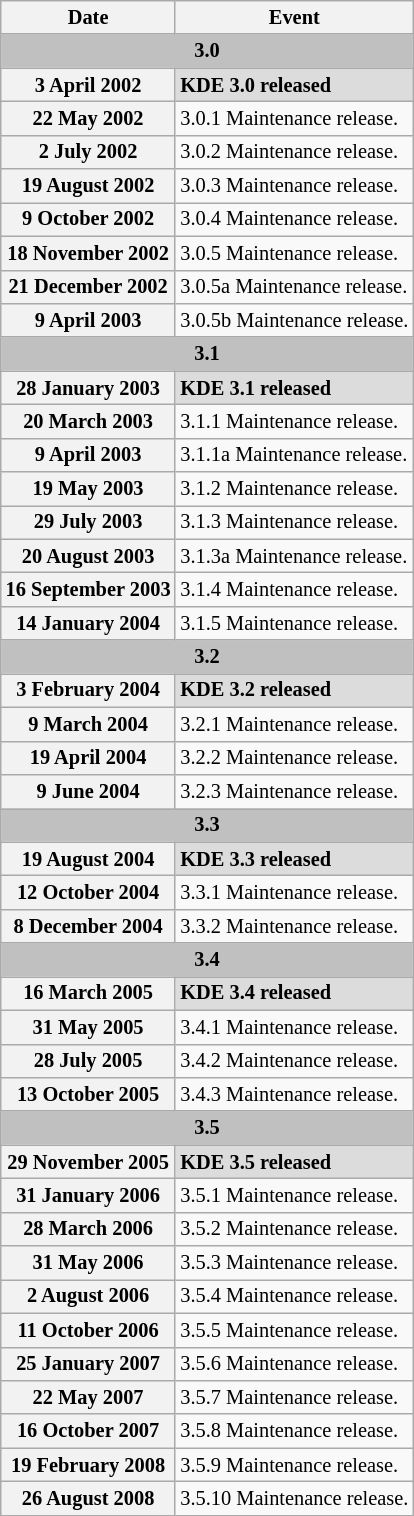<table class="wikitable" style="font-size: 85%; text-align: left; ">
<tr>
<th>Date</th>
<th>Event</th>
</tr>
<tr>
<th colspan="2" style="background:silver;">3.0</th>
</tr>
<tr>
<th>3 April 2002</th>
<td style="background:#DCDCDC"><strong>KDE 3.0 released</strong></td>
</tr>
<tr>
<th>22 May 2002</th>
<td>3.0.1 Maintenance release.</td>
</tr>
<tr>
<th>2 July 2002</th>
<td>3.0.2 Maintenance release.</td>
</tr>
<tr>
<th>19 August 2002</th>
<td>3.0.3 Maintenance release.</td>
</tr>
<tr>
<th>9 October 2002</th>
<td>3.0.4 Maintenance release.</td>
</tr>
<tr>
<th>18 November 2002</th>
<td>3.0.5 Maintenance release.</td>
</tr>
<tr>
<th>21 December 2002</th>
<td>3.0.5a Maintenance release.</td>
</tr>
<tr>
<th>9 April 2003</th>
<td>3.0.5b Maintenance release.</td>
</tr>
<tr>
<th colspan="2" style="background:silver;">3.1</th>
</tr>
<tr>
<th>28 January 2003</th>
<td style="background:#DCDCDC"><strong>KDE 3.1 released</strong></td>
</tr>
<tr>
<th>20 March 2003</th>
<td>3.1.1 Maintenance release.</td>
</tr>
<tr>
<th>9 April 2003</th>
<td>3.1.1a Maintenance release.</td>
</tr>
<tr>
<th>19 May 2003</th>
<td>3.1.2 Maintenance release.</td>
</tr>
<tr>
<th>29 July 2003</th>
<td>3.1.3 Maintenance release.</td>
</tr>
<tr>
<th>20 August 2003</th>
<td>3.1.3a Maintenance release.</td>
</tr>
<tr>
<th>16 September 2003</th>
<td>3.1.4 Maintenance release.</td>
</tr>
<tr>
<th>14 January 2004</th>
<td>3.1.5 Maintenance release.</td>
</tr>
<tr>
<th colspan="2" style="background:silver;">3.2</th>
</tr>
<tr>
<th>3 February 2004</th>
<td style="background:#DCDCDC"><strong>KDE 3.2 released</strong></td>
</tr>
<tr>
<th>9 March 2004</th>
<td>3.2.1 Maintenance release.</td>
</tr>
<tr>
<th>19 April 2004</th>
<td>3.2.2 Maintenance release.</td>
</tr>
<tr>
<th>9 June 2004</th>
<td>3.2.3 Maintenance release.</td>
</tr>
<tr>
<th colspan="2" style="background:silver;">3.3</th>
</tr>
<tr>
<th>19 August 2004</th>
<td style="background:#DCDCDC"><strong>KDE 3.3 released</strong></td>
</tr>
<tr>
<th>12 October 2004</th>
<td>3.3.1 Maintenance release.</td>
</tr>
<tr>
<th>8 December 2004</th>
<td>3.3.2 Maintenance release.</td>
</tr>
<tr>
<th colspan="2" style="background:silver;">3.4</th>
</tr>
<tr>
<th>16 March 2005</th>
<td style="background:#DCDCDC"><strong>KDE 3.4 released</strong></td>
</tr>
<tr>
<th>31 May 2005</th>
<td>3.4.1 Maintenance release.</td>
</tr>
<tr>
<th>28 July 2005</th>
<td>3.4.2 Maintenance release.</td>
</tr>
<tr>
<th>13 October 2005</th>
<td>3.4.3 Maintenance release.</td>
</tr>
<tr>
<th colspan="2" style="background:silver;">3.5</th>
</tr>
<tr>
<th>29 November 2005</th>
<td style="background:#DCDCDC"><strong>KDE 3.5 released</strong></td>
</tr>
<tr>
<th>31 January 2006</th>
<td>3.5.1 Maintenance release.</td>
</tr>
<tr>
<th>28 March 2006</th>
<td>3.5.2 Maintenance release.</td>
</tr>
<tr>
<th>31 May 2006</th>
<td>3.5.3 Maintenance release.</td>
</tr>
<tr>
<th>2 August 2006</th>
<td>3.5.4 Maintenance release.</td>
</tr>
<tr>
<th>11 October 2006</th>
<td>3.5.5 Maintenance release.</td>
</tr>
<tr>
<th>25 January 2007</th>
<td>3.5.6 Maintenance release.</td>
</tr>
<tr>
<th>22 May 2007</th>
<td>3.5.7 Maintenance release.</td>
</tr>
<tr>
<th>16 October 2007</th>
<td>3.5.8 Maintenance release.</td>
</tr>
<tr>
<th>19 February 2008</th>
<td>3.5.9 Maintenance release.</td>
</tr>
<tr>
<th>26 August 2008</th>
<td>3.5.10 Maintenance release.</td>
</tr>
</table>
